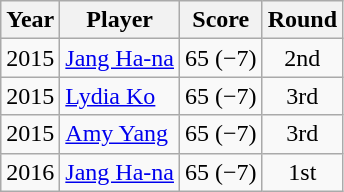<table class="wikitable">
<tr>
<th>Year</th>
<th>Player</th>
<th>Score</th>
<th>Round</th>
</tr>
<tr>
<td>2015</td>
<td><a href='#'>Jang Ha-na</a></td>
<td>65 (−7)</td>
<td align=center>2nd</td>
</tr>
<tr>
<td>2015</td>
<td><a href='#'>Lydia Ko</a></td>
<td>65 (−7)</td>
<td align=center>3rd</td>
</tr>
<tr>
<td>2015</td>
<td><a href='#'>Amy Yang</a></td>
<td>65 (−7)</td>
<td align=center>3rd</td>
</tr>
<tr>
<td>2016</td>
<td><a href='#'>Jang Ha-na</a></td>
<td>65 (−7)</td>
<td align=center>1st</td>
</tr>
</table>
